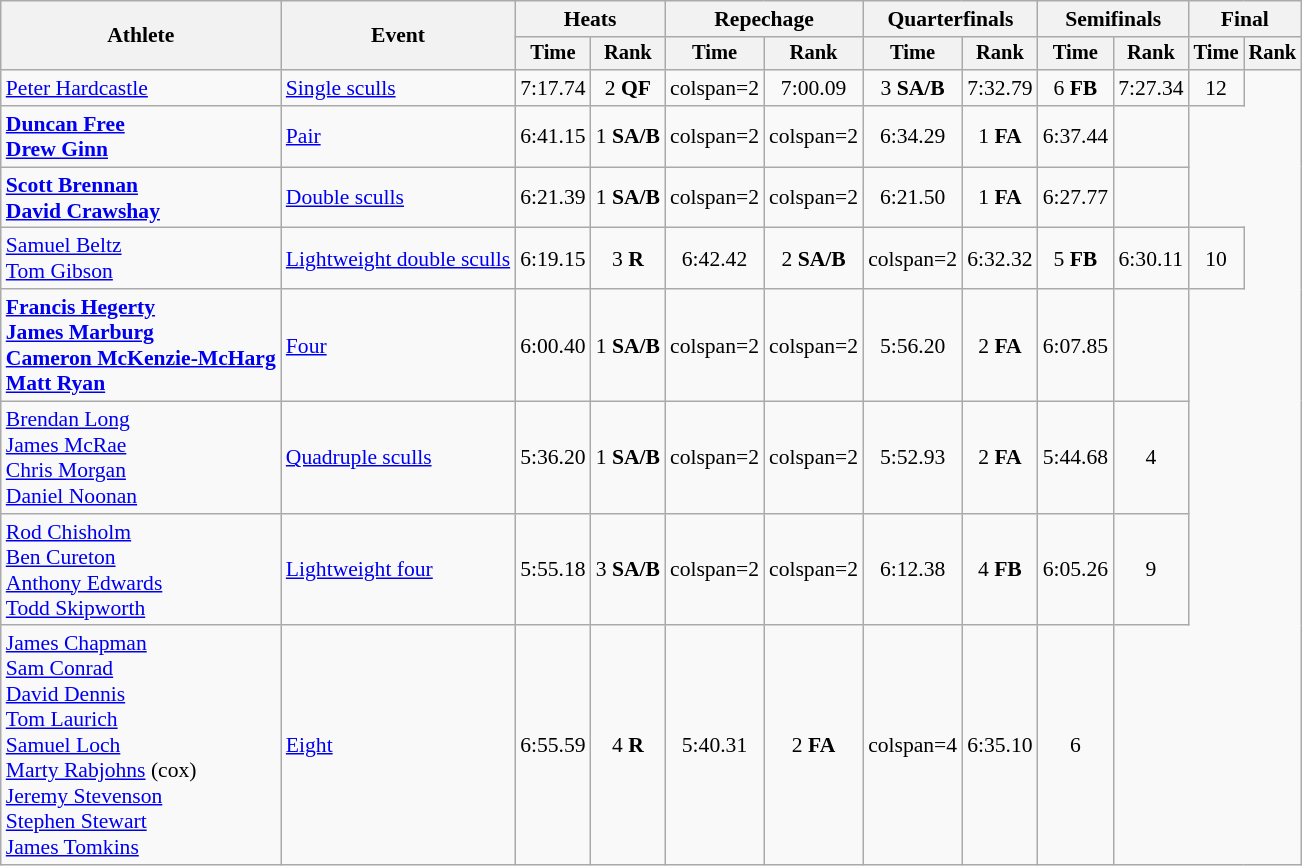<table class="wikitable" style="font-size:90%">
<tr>
<th rowspan="2">Athlete</th>
<th rowspan="2">Event</th>
<th colspan="2">Heats</th>
<th colspan="2">Repechage</th>
<th colspan="2">Quarterfinals</th>
<th colspan="2">Semifinals</th>
<th colspan="2">Final</th>
</tr>
<tr style="font-size:95%">
<th>Time</th>
<th>Rank</th>
<th>Time</th>
<th>Rank</th>
<th>Time</th>
<th>Rank</th>
<th>Time</th>
<th>Rank</th>
<th>Time</th>
<th>Rank</th>
</tr>
<tr align=center>
<td align=left><a href='#'>Peter Hardcastle</a></td>
<td align=left><a href='#'>Single sculls</a></td>
<td>7:17.74</td>
<td>2 <strong>QF</strong></td>
<td>colspan=2 </td>
<td>7:00.09</td>
<td>3 <strong>SA/B</strong></td>
<td>7:32.79</td>
<td>6 <strong>FB</strong></td>
<td>7:27.34</td>
<td>12</td>
</tr>
<tr align=center>
<td align=left><strong><a href='#'>Duncan Free</a><br><a href='#'>Drew Ginn</a></strong></td>
<td align=left><a href='#'>Pair</a></td>
<td>6:41.15</td>
<td>1 <strong>SA/B</strong></td>
<td>colspan=2 </td>
<td>colspan=2 </td>
<td>6:34.29</td>
<td>1 <strong>FA</strong></td>
<td>6:37.44</td>
<td></td>
</tr>
<tr align=center>
<td align=left><strong><a href='#'>Scott Brennan</a><br><a href='#'>David Crawshay</a></strong></td>
<td align=left><a href='#'>Double sculls</a></td>
<td>6:21.39</td>
<td>1 <strong>SA/B</strong></td>
<td>colspan=2 </td>
<td>colspan=2 </td>
<td>6:21.50</td>
<td>1 <strong>FA</strong></td>
<td>6:27.77</td>
<td></td>
</tr>
<tr align=center>
<td align=left><a href='#'>Samuel Beltz</a><br><a href='#'>Tom Gibson</a></td>
<td align=left><a href='#'>Lightweight double sculls</a></td>
<td>6:19.15</td>
<td>3 <strong>R</strong></td>
<td>6:42.42</td>
<td>2 <strong>SA/B</strong></td>
<td>colspan=2 </td>
<td>6:32.32</td>
<td>5 <strong>FB</strong></td>
<td>6:30.11</td>
<td>10</td>
</tr>
<tr align=center>
<td align=left><strong><a href='#'>Francis Hegerty</a><br><a href='#'>James Marburg</a><br><a href='#'>Cameron McKenzie-McHarg</a><br><a href='#'>Matt Ryan</a></strong></td>
<td align=left><a href='#'>Four</a></td>
<td>6:00.40</td>
<td>1 <strong>SA/B</strong></td>
<td>colspan=2 </td>
<td>colspan=2 </td>
<td>5:56.20</td>
<td>2 <strong>FA</strong></td>
<td>6:07.85</td>
<td></td>
</tr>
<tr align=center>
<td align=left><a href='#'>Brendan Long</a><br><a href='#'>James McRae</a><br><a href='#'>Chris Morgan</a><br><a href='#'>Daniel Noonan</a></td>
<td align=left><a href='#'>Quadruple sculls</a></td>
<td>5:36.20</td>
<td>1 <strong>SA/B</strong></td>
<td>colspan=2 </td>
<td>colspan=2 </td>
<td>5:52.93</td>
<td>2 <strong>FA</strong></td>
<td>5:44.68</td>
<td>4</td>
</tr>
<tr align=center>
<td align=left><a href='#'>Rod Chisholm</a><br><a href='#'>Ben Cureton</a><br><a href='#'>Anthony Edwards</a><br><a href='#'>Todd Skipworth</a></td>
<td align=left><a href='#'>Lightweight four</a></td>
<td>5:55.18</td>
<td>3 <strong>SA/B</strong></td>
<td>colspan=2 </td>
<td>colspan=2 </td>
<td>6:12.38</td>
<td>4 <strong>FB</strong></td>
<td>6:05.26</td>
<td>9</td>
</tr>
<tr align=center>
<td align=left><a href='#'>James Chapman</a><br><a href='#'>Sam Conrad</a><br><a href='#'>David Dennis</a><br><a href='#'>Tom Laurich</a><br><a href='#'>Samuel Loch</a><br><a href='#'>Marty Rabjohns</a> (cox)<br><a href='#'>Jeremy Stevenson</a><br><a href='#'>Stephen Stewart</a><br><a href='#'>James Tomkins</a></td>
<td align=left><a href='#'>Eight</a></td>
<td>6:55.59</td>
<td>4 <strong>R</strong></td>
<td>5:40.31</td>
<td>2 <strong>FA</strong></td>
<td>colspan=4 </td>
<td>6:35.10</td>
<td>6</td>
</tr>
</table>
